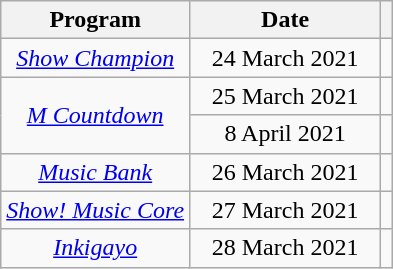<table class="wikitable sortable" style="text-align:center;">
<tr>
<th>Program</th>
<th width="120">Date</th>
<th class="unsortable"></th>
</tr>
<tr>
<td><em><a href='#'>Show Champion</a></em></td>
<td>24 March 2021</td>
<td></td>
</tr>
<tr>
<td rowspan="2"><em><a href='#'>M Countdown</a></em></td>
<td>25 March 2021</td>
<td></td>
</tr>
<tr>
<td>8 April 2021</td>
<td></td>
</tr>
<tr>
<td><em><a href='#'>Music Bank</a></em></td>
<td>26 March 2021</td>
<td></td>
</tr>
<tr>
<td><em><a href='#'>Show! Music Core</a></em></td>
<td>27 March 2021</td>
<td></td>
</tr>
<tr>
<td><em><a href='#'>Inkigayo</a></em></td>
<td>28 March 2021</td>
<td></td>
</tr>
</table>
